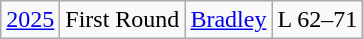<table class="wikitable">
<tr align="center">
<td><a href='#'>2025</a></td>
<td>First Round</td>
<td><a href='#'>Bradley</a></td>
<td>L 62–71</td>
</tr>
</table>
